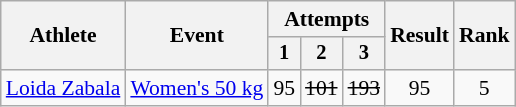<table class="wikitable" style="font-size:90%">
<tr>
<th rowspan="2">Athlete</th>
<th rowspan="2">Event</th>
<th colspan="3">Attempts</th>
<th rowspan="2">Result</th>
<th rowspan="2">Rank</th>
</tr>
<tr style="font-size:95%">
<th>1</th>
<th>2</th>
<th>3</th>
</tr>
<tr align=center>
<td align=left><a href='#'>Loida Zabala</a></td>
<td align=left><a href='#'>Women's 50 kg</a></td>
<td>95</td>
<td><s>101</s></td>
<td><s>193</s></td>
<td>95</td>
<td>5</td>
</tr>
</table>
